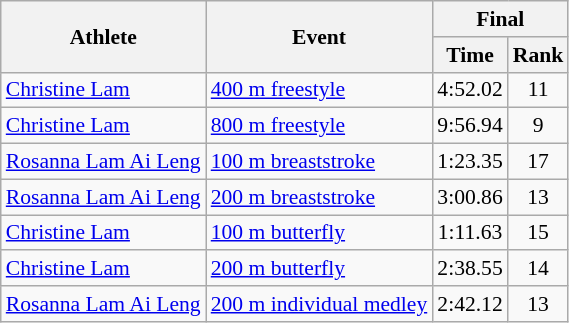<table class=wikitable style="font-size:90%">
<tr>
<th rowspan=2>Athlete</th>
<th rowspan=2>Event</th>
<th colspan=2>Final</th>
</tr>
<tr>
<th>Time</th>
<th>Rank</th>
</tr>
<tr align=center>
<td align=left><a href='#'>Christine Lam</a></td>
<td align=left><a href='#'>400 m freestyle</a></td>
<td>4:52.02</td>
<td>11</td>
</tr>
<tr align=center>
<td align=left><a href='#'>Christine Lam</a></td>
<td align=left><a href='#'>800 m freestyle</a></td>
<td>9:56.94</td>
<td>9</td>
</tr>
<tr align=center>
<td align=left><a href='#'>Rosanna Lam Ai Leng</a></td>
<td align=left><a href='#'>100 m breaststroke</a></td>
<td>1:23.35</td>
<td>17</td>
</tr>
<tr align=center>
<td align=left><a href='#'>Rosanna Lam Ai Leng</a></td>
<td align=left><a href='#'>200 m breaststroke</a></td>
<td>3:00.86</td>
<td>13</td>
</tr>
<tr align=center>
<td align=left><a href='#'>Christine Lam</a></td>
<td align=left><a href='#'>100 m butterfly</a></td>
<td>1:11.63</td>
<td>15</td>
</tr>
<tr align=center>
<td align=left><a href='#'>Christine Lam</a></td>
<td align=left><a href='#'>200 m butterfly</a></td>
<td>2:38.55</td>
<td>14</td>
</tr>
<tr align=center>
<td align=left><a href='#'>Rosanna Lam Ai Leng</a></td>
<td align=left><a href='#'>200 m individual medley</a></td>
<td>2:42.12</td>
<td>13</td>
</tr>
</table>
